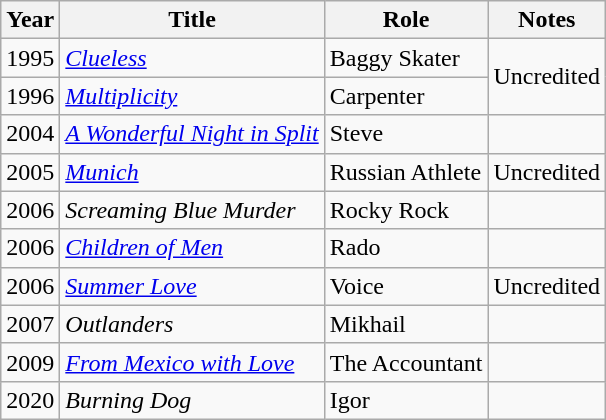<table class="wikitable sortable">
<tr>
<th>Year</th>
<th>Title</th>
<th>Role</th>
<th>Notes</th>
</tr>
<tr>
<td>1995</td>
<td><em><a href='#'>Clueless</a></em></td>
<td>Baggy Skater</td>
<td rowspan="2">Uncredited</td>
</tr>
<tr>
<td>1996</td>
<td><a href='#'><em>Multiplicity</em></a></td>
<td>Carpenter</td>
</tr>
<tr>
<td>2004</td>
<td><em><a href='#'>A Wonderful Night in Split</a></em></td>
<td>Steve</td>
<td></td>
</tr>
<tr>
<td>2005</td>
<td><a href='#'><em>Munich</em></a></td>
<td>Russian Athlete</td>
<td>Uncredited</td>
</tr>
<tr>
<td>2006</td>
<td><em>Screaming Blue Murder</em></td>
<td>Rocky Rock</td>
<td></td>
</tr>
<tr>
<td>2006</td>
<td><em><a href='#'>Children of Men</a></em></td>
<td>Rado</td>
<td></td>
</tr>
<tr>
<td>2006</td>
<td><a href='#'><em>Summer Love</em></a></td>
<td>Voice</td>
<td>Uncredited</td>
</tr>
<tr>
<td>2007</td>
<td><em>Outlanders</em></td>
<td>Mikhail</td>
<td></td>
</tr>
<tr>
<td>2009</td>
<td><em><a href='#'>From Mexico with Love</a></em></td>
<td>The Accountant</td>
<td></td>
</tr>
<tr>
<td>2020</td>
<td><em>Burning Dog</em></td>
<td>Igor</td>
<td></td>
</tr>
</table>
